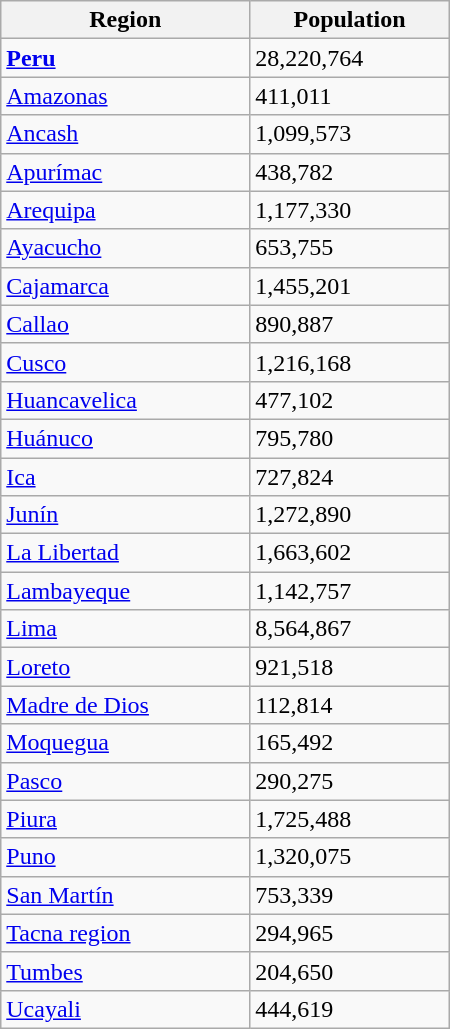<table class="wikitable sortable" border="0" width="300px">
<tr>
<th data-sort-type="number">Region</th>
<th data-sort-type="number">Population</th>
</tr>
<tr>
<td><strong><a href='#'>Peru</a></strong></td>
<td>28,220,764</td>
</tr>
<tr>
<td><a href='#'>Amazonas</a></td>
<td>411,011</td>
</tr>
<tr>
<td><a href='#'>Ancash</a></td>
<td>1,099,573</td>
</tr>
<tr>
<td><a href='#'>Apurímac</a></td>
<td>438,782</td>
</tr>
<tr>
<td><a href='#'>Arequipa</a></td>
<td>1,177,330</td>
</tr>
<tr>
<td><a href='#'>Ayacucho</a></td>
<td>653,755</td>
</tr>
<tr>
<td><a href='#'>Cajamarca</a></td>
<td>1,455,201</td>
</tr>
<tr>
<td><a href='#'>Callao</a></td>
<td>890,887</td>
</tr>
<tr>
<td><a href='#'>Cusco</a></td>
<td>1,216,168</td>
</tr>
<tr>
<td><a href='#'>Huancavelica</a></td>
<td>477,102</td>
</tr>
<tr>
<td><a href='#'>Huánuco</a></td>
<td>795,780</td>
</tr>
<tr>
<td><a href='#'>Ica</a></td>
<td>727,824</td>
</tr>
<tr>
<td><a href='#'>Junín</a></td>
<td>1,272,890</td>
</tr>
<tr>
<td><a href='#'>La Libertad</a></td>
<td>1,663,602</td>
</tr>
<tr>
<td><a href='#'>Lambayeque</a></td>
<td>1,142,757</td>
</tr>
<tr>
<td><a href='#'>Lima</a></td>
<td>8,564,867</td>
</tr>
<tr>
<td><a href='#'>Loreto</a></td>
<td>921,518</td>
</tr>
<tr>
<td><a href='#'>Madre de Dios</a></td>
<td>112,814</td>
</tr>
<tr>
<td><a href='#'>Moquegua</a></td>
<td>165,492</td>
</tr>
<tr>
<td><a href='#'>Pasco</a></td>
<td>290,275</td>
</tr>
<tr>
<td><a href='#'>Piura</a></td>
<td>1,725,488</td>
</tr>
<tr>
<td><a href='#'>Puno</a></td>
<td>1,320,075</td>
</tr>
<tr>
<td><a href='#'>San Martín</a></td>
<td>753,339</td>
</tr>
<tr>
<td><a href='#'>Tacna region</a></td>
<td>294,965</td>
</tr>
<tr>
<td><a href='#'>Tumbes</a></td>
<td>204,650</td>
</tr>
<tr>
<td><a href='#'>Ucayali</a></td>
<td>444,619</td>
</tr>
</table>
